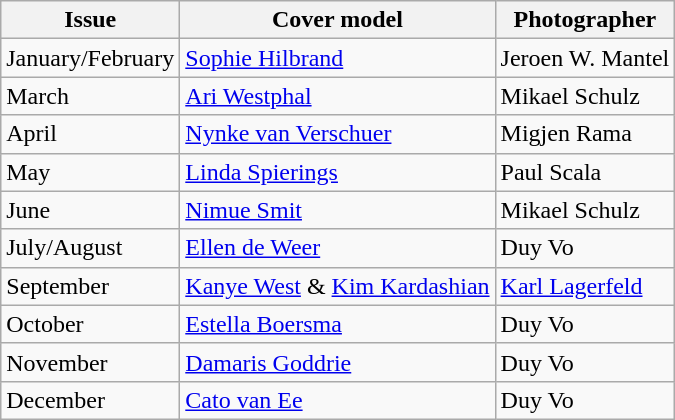<table class="sortable wikitable">
<tr>
<th>Issue</th>
<th>Cover model</th>
<th>Photographer</th>
</tr>
<tr>
<td>January/February</td>
<td><a href='#'>Sophie Hilbrand</a></td>
<td>Jeroen W. Mantel</td>
</tr>
<tr>
<td>March</td>
<td><a href='#'>Ari Westphal</a></td>
<td>Mikael Schulz</td>
</tr>
<tr>
<td>April</td>
<td><a href='#'>Nynke van Verschuer</a></td>
<td>Migjen Rama</td>
</tr>
<tr>
<td>May</td>
<td><a href='#'>Linda Spierings</a></td>
<td>Paul Scala</td>
</tr>
<tr>
<td>June</td>
<td><a href='#'>Nimue Smit</a></td>
<td>Mikael Schulz</td>
</tr>
<tr>
<td>July/August</td>
<td><a href='#'>Ellen de Weer</a></td>
<td>Duy Vo</td>
</tr>
<tr>
<td>September</td>
<td><a href='#'>Kanye West</a> & <a href='#'>Kim Kardashian</a></td>
<td><a href='#'>Karl Lagerfeld</a></td>
</tr>
<tr>
<td>October</td>
<td><a href='#'>Estella Boersma</a></td>
<td>Duy Vo</td>
</tr>
<tr>
<td>November</td>
<td><a href='#'>Damaris Goddrie</a></td>
<td>Duy Vo</td>
</tr>
<tr>
<td>December</td>
<td><a href='#'>Cato van Ee</a></td>
<td>Duy Vo</td>
</tr>
</table>
